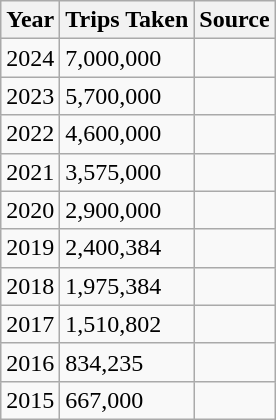<table class="wikitable">
<tr>
<th>Year</th>
<th>Trips Taken</th>
<th>Source</th>
</tr>
<tr>
<td>2024</td>
<td>7,000,000</td>
<td></td>
</tr>
<tr>
<td>2023</td>
<td>5,700,000</td>
<td></td>
</tr>
<tr>
<td>2022</td>
<td>4,600,000</td>
<td></td>
</tr>
<tr>
<td>2021</td>
<td>3,575,000</td>
<td></td>
</tr>
<tr>
<td>2020</td>
<td>2,900,000</td>
<td></td>
</tr>
<tr>
<td>2019</td>
<td>2,400,384</td>
<td></td>
</tr>
<tr>
<td>2018</td>
<td>1,975,384</td>
<td></td>
</tr>
<tr>
<td>2017</td>
<td>1,510,802</td>
<td></td>
</tr>
<tr>
<td>2016</td>
<td>834,235</td>
<td></td>
</tr>
<tr>
<td>2015</td>
<td>667,000</td>
<td></td>
</tr>
</table>
